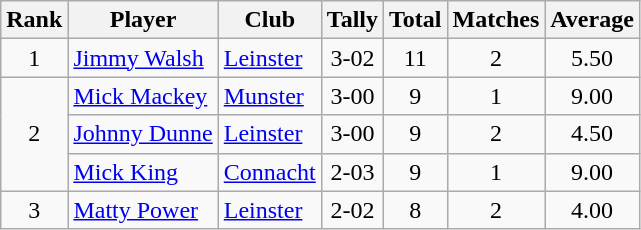<table class="wikitable">
<tr>
<th>Rank</th>
<th>Player</th>
<th>Club</th>
<th>Tally</th>
<th>Total</th>
<th>Matches</th>
<th>Average</th>
</tr>
<tr>
<td rowspan=1 align=center>1</td>
<td><a href='#'>Jimmy Walsh</a></td>
<td><a href='#'>Leinster</a></td>
<td align=center>3-02</td>
<td align=center>11</td>
<td align=center>2</td>
<td align=center>5.50</td>
</tr>
<tr>
<td rowspan=3 align=center>2</td>
<td><a href='#'>Mick Mackey</a></td>
<td><a href='#'>Munster</a></td>
<td align=center>3-00</td>
<td align=center>9</td>
<td align=center>1</td>
<td align=center>9.00</td>
</tr>
<tr>
<td><a href='#'>Johnny Dunne</a></td>
<td><a href='#'>Leinster</a></td>
<td align=center>3-00</td>
<td align=center>9</td>
<td align=center>2</td>
<td align=center>4.50</td>
</tr>
<tr>
<td><a href='#'>Mick King</a></td>
<td><a href='#'>Connacht</a></td>
<td align=center>2-03</td>
<td align=center>9</td>
<td align=center>1</td>
<td align=center>9.00</td>
</tr>
<tr>
<td rowspan=1 align=center>3</td>
<td><a href='#'>Matty Power</a></td>
<td><a href='#'>Leinster</a></td>
<td align=center>2-02</td>
<td align=center>8</td>
<td align=center>2</td>
<td align=center>4.00</td>
</tr>
</table>
